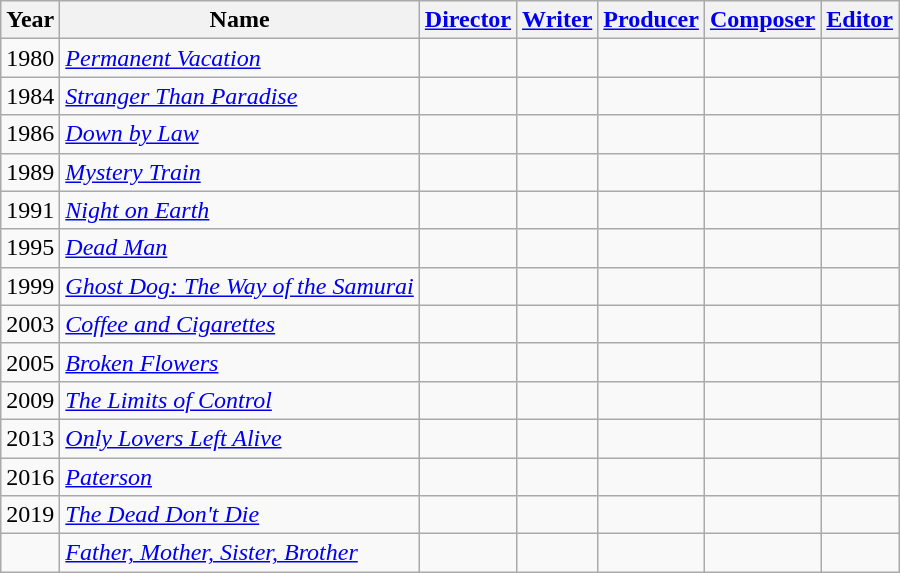<table class="wikitable">
<tr>
<th>Year</th>
<th>Name</th>
<th><a href='#'>Director</a></th>
<th><a href='#'>Writer</a></th>
<th><a href='#'>Producer</a></th>
<th><a href='#'>Composer</a></th>
<th><a href='#'>Editor</a><br></th>
</tr>
<tr>
<td>1980</td>
<td><em><a href='#'>Permanent Vacation</a></em></td>
<td></td>
<td></td>
<td></td>
<td></td>
<td></td>
</tr>
<tr>
<td>1984</td>
<td><em><a href='#'>Stranger Than Paradise</a></em></td>
<td></td>
<td></td>
<td></td>
<td></td>
<td></td>
</tr>
<tr>
<td>1986</td>
<td><em><a href='#'>Down by Law</a></em></td>
<td></td>
<td></td>
<td></td>
<td></td>
<td></td>
</tr>
<tr>
<td>1989</td>
<td><em><a href='#'>Mystery Train</a></em></td>
<td></td>
<td></td>
<td></td>
<td></td>
<td></td>
</tr>
<tr>
<td>1991</td>
<td><em><a href='#'>Night on Earth</a></em></td>
<td></td>
<td></td>
<td></td>
<td></td>
<td></td>
</tr>
<tr>
<td>1995</td>
<td><em><a href='#'>Dead Man</a></em></td>
<td></td>
<td></td>
<td></td>
<td></td>
<td></td>
</tr>
<tr>
<td>1999</td>
<td><em><a href='#'>Ghost Dog: The Way of the Samurai</a></em></td>
<td></td>
<td></td>
<td></td>
<td></td>
<td></td>
</tr>
<tr>
<td>2003</td>
<td><em><a href='#'>Coffee and Cigarettes</a></em></td>
<td></td>
<td></td>
<td></td>
<td></td>
<td></td>
</tr>
<tr>
<td>2005</td>
<td><em><a href='#'>Broken Flowers</a></em></td>
<td></td>
<td></td>
<td></td>
<td></td>
<td></td>
</tr>
<tr>
<td>2009</td>
<td><em><a href='#'>The Limits of Control</a></em></td>
<td></td>
<td></td>
<td></td>
<td></td>
<td></td>
</tr>
<tr>
<td>2013</td>
<td><em><a href='#'>Only Lovers Left Alive</a></em></td>
<td></td>
<td></td>
<td></td>
<td></td>
<td></td>
</tr>
<tr>
<td>2016</td>
<td><em><a href='#'>Paterson</a></em></td>
<td></td>
<td></td>
<td></td>
<td></td>
<td></td>
</tr>
<tr>
<td>2019</td>
<td><em><a href='#'>The Dead Don't Die</a></em></td>
<td></td>
<td></td>
<td></td>
<td></td>
<td></td>
</tr>
<tr>
<td></td>
<td><em><a href='#'>Father, Mother, Sister, Brother</a></em></td>
<td></td>
<td></td>
<td></td>
<td></td>
<td></td>
</tr>
</table>
